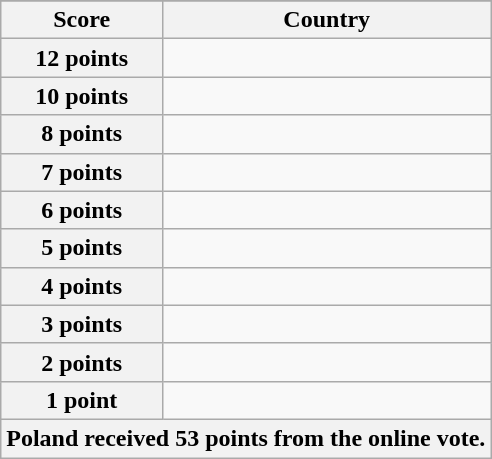<table class="wikitable">
<tr>
</tr>
<tr>
<th scope="col" width="33%">Score</th>
<th scope="col">Country</th>
</tr>
<tr>
<th scope="row">12 points</th>
<td></td>
</tr>
<tr>
<th scope="row">10 points</th>
<td></td>
</tr>
<tr>
<th scope="row">8 points</th>
<td></td>
</tr>
<tr>
<th scope="row">7 points</th>
<td></td>
</tr>
<tr>
<th scope="row">6 points</th>
<td></td>
</tr>
<tr>
<th scope="row">5 points</th>
<td></td>
</tr>
<tr>
<th scope="row">4 points</th>
<td></td>
</tr>
<tr>
<th scope="row">3 points</th>
<td></td>
</tr>
<tr>
<th scope="row">2 points</th>
<td></td>
</tr>
<tr>
<th scope="row">1 point</th>
<td></td>
</tr>
<tr>
<th colspan="2">Poland received 53 points from the online vote.</th>
</tr>
</table>
